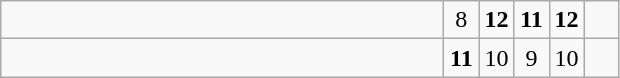<table class="wikitable">
<tr>
<td style="width:18em"><strong></strong></td>
<td align=center style="width:1em">8</td>
<td align=center style="width:1em"><strong>12</strong></td>
<td align=center style="width:1em"><strong>11</strong></td>
<td align=center style="width:1em"><strong>12</strong></td>
<td align=center style="width:1em"></td>
</tr>
<tr>
<td style="width:18em"></td>
<td align=center style="width:1em"><strong>11</strong></td>
<td align=center style="width:1em">10</td>
<td align=center style="width:1em">9</td>
<td align=center style="width:1em">10</td>
<td align=center style="width:1em"></td>
</tr>
</table>
